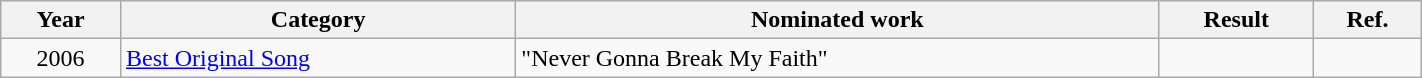<table class="wikitable" style="width:75%;">
<tr>
<th>Year</th>
<th>Category</th>
<th>Nominated work</th>
<th>Result</th>
<th>Ref.</th>
</tr>
<tr>
<td align="center">2006</td>
<td><a href='#'>Best Original Song</a></td>
<td>"Never Gonna Break My Faith"</td>
<td></td>
<td align="center"></td>
</tr>
</table>
